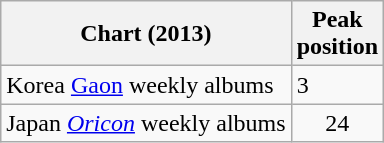<table class="wikitable sortable">
<tr>
<th>Chart (2013)</th>
<th>Peak<br>position</th>
</tr>
<tr>
<td>Korea <a href='#'>Gaon</a> weekly albums</td>
<td>3</td>
</tr>
<tr>
<td>Japan <em><a href='#'>Oricon</a></em> weekly albums</td>
<td align="center">24</td>
</tr>
</table>
